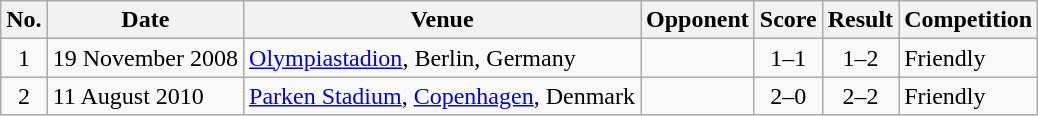<table class="wikitable sortable">
<tr>
<th scope="col">No.</th>
<th scope="col">Date</th>
<th scope="col">Venue</th>
<th scope="col">Opponent</th>
<th scope="col">Score</th>
<th scope="col">Result</th>
<th scope="col">Competition</th>
</tr>
<tr>
<td align="center">1</td>
<td>19 November 2008</td>
<td><a href='#'>Olympiastadion</a>, Berlin, Germany</td>
<td></td>
<td align="center">1–1</td>
<td align="center">1–2</td>
<td>Friendly</td>
</tr>
<tr>
<td align="center">2</td>
<td>11 August 2010</td>
<td><a href='#'>Parken Stadium</a>, <a href='#'>Copenhagen</a>, Denmark</td>
<td></td>
<td align="center">2–0</td>
<td align="center">2–2</td>
<td>Friendly</td>
</tr>
</table>
